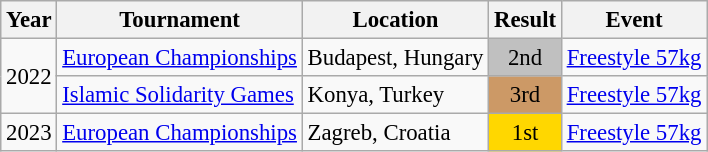<table class="wikitable" style="font-size:95%;">
<tr>
<th>Year</th>
<th>Tournament</th>
<th>Location</th>
<th>Result</th>
<th>Event</th>
</tr>
<tr>
<td rowspan=2>2022</td>
<td><a href='#'>European Championships</a></td>
<td>Budapest, Hungary</td>
<td align="center" bgcolor="silver">2nd</td>
<td><a href='#'>Freestyle 57kg</a></td>
</tr>
<tr>
<td><a href='#'>Islamic Solidarity Games</a></td>
<td>Konya, Turkey</td>
<td align="center" bgcolor="cc9966">3rd</td>
<td><a href='#'>Freestyle 57kg</a></td>
</tr>
<tr>
<td>2023</td>
<td><a href='#'>European Championships</a></td>
<td>Zagreb, Croatia</td>
<td align="center" bgcolor="gold">1st</td>
<td><a href='#'>Freestyle 57kg</a></td>
</tr>
</table>
